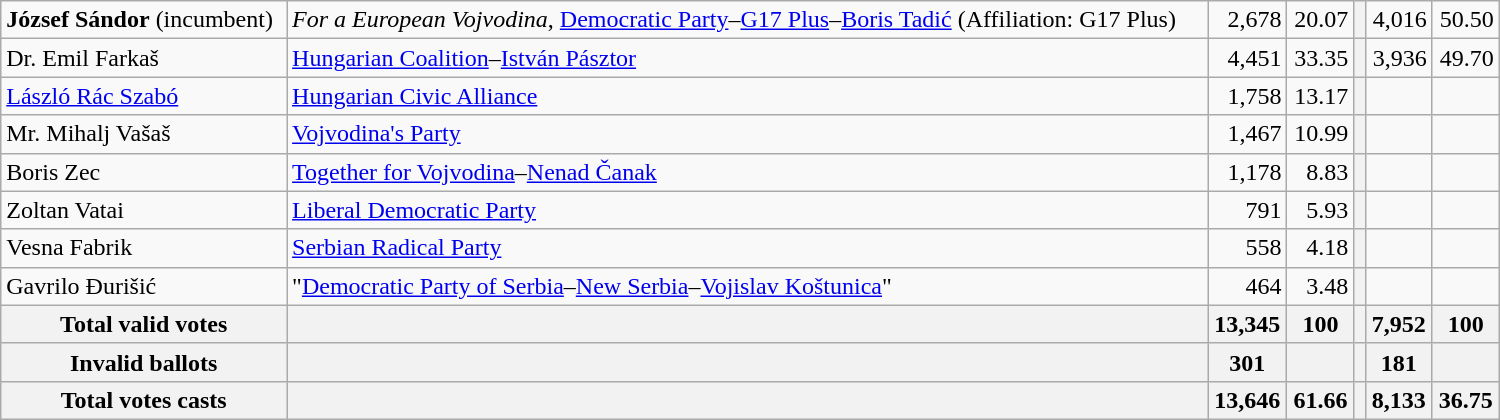<table style="width:1000px;" class="wikitable">
<tr>
<td align="left"><strong>József Sándor</strong> (incumbent)</td>
<td align="left"><em>For a European Vojvodina</em>, <a href='#'>Democratic Party</a>–<a href='#'>G17 Plus</a>–<a href='#'>Boris Tadić</a> (Affiliation: G17 Plus)</td>
<td align="right">2,678</td>
<td align="right">20.07</td>
<th align="left"></th>
<td align="right">4,016</td>
<td align="right">50.50</td>
</tr>
<tr>
<td align="left">Dr. Emil Farkaš</td>
<td align="left"><a href='#'>Hungarian Coalition</a>–<a href='#'>István Pásztor</a></td>
<td align="right">4,451</td>
<td align="right">33.35</td>
<th align="left"></th>
<td align="right">3,936</td>
<td align="right">49.70</td>
</tr>
<tr>
<td align="left"><a href='#'>László Rác Szabó</a></td>
<td align="left"><a href='#'>Hungarian Civic Alliance</a></td>
<td align="right">1,758</td>
<td align="right">13.17</td>
<th align="left"></th>
<td align="right"></td>
<td align="right"></td>
</tr>
<tr>
<td align="left">Mr. Mihalj Vašaš</td>
<td align="left"><a href='#'>Vojvodina's Party</a></td>
<td align="right">1,467</td>
<td align="right">10.99</td>
<th align="left"></th>
<td align="right"></td>
<td align="right"></td>
</tr>
<tr>
<td align="left">Boris Zec</td>
<td align="left"><a href='#'>Together for Vojvodina</a>–<a href='#'>Nenad Čanak</a></td>
<td align="right">1,178</td>
<td align="right">8.83</td>
<th align="left"></th>
<td align="right"></td>
<td align="right"></td>
</tr>
<tr>
<td align="left">Zoltan Vatai</td>
<td align="left"><a href='#'>Liberal Democratic Party</a></td>
<td align="right">791</td>
<td align="right">5.93</td>
<th align="left"></th>
<td align="right"></td>
<td align="right"></td>
</tr>
<tr>
<td align="left">Vesna Fabrik</td>
<td align="left"><a href='#'>Serbian Radical Party</a></td>
<td align="right">558</td>
<td align="right">4.18</td>
<th align="left"></th>
<td align="right"></td>
<td align="right"></td>
</tr>
<tr>
<td align="left">Gavrilo Đurišić</td>
<td align="left">"<a href='#'>Democratic Party of Serbia</a>–<a href='#'>New Serbia</a>–<a href='#'>Vojislav Koštunica</a>"</td>
<td align="right">464</td>
<td align="right">3.48</td>
<th align="left"></th>
<td align="right"></td>
<td align="right"></td>
</tr>
<tr>
<th align="left">Total valid votes</th>
<th align="left"></th>
<th align="right">13,345</th>
<th align="right">100</th>
<th align="left"></th>
<th align="right">7,952</th>
<th align="right">100</th>
</tr>
<tr>
<th align="left">Invalid ballots</th>
<th align="left"></th>
<th align="right">301</th>
<th align="right"></th>
<th align="left"></th>
<th align="right">181</th>
<th align="right"></th>
</tr>
<tr>
<th align="left">Total votes casts</th>
<th align="left"></th>
<th align="right">13,646</th>
<th align="right">61.66</th>
<th align="left"></th>
<th align="right">8,133</th>
<th align="right">36.75</th>
</tr>
</table>
